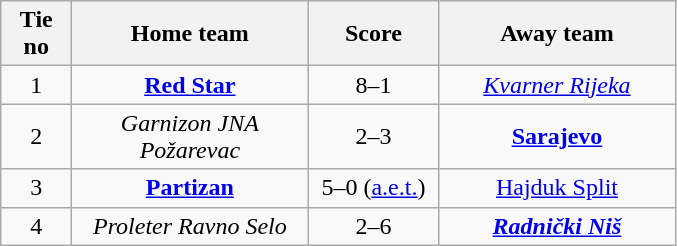<table class="wikitable" style="text-align:center">
<tr>
<th width=40>Tie no</th>
<th width=150>Home team</th>
<th width=80>Score</th>
<th width=150>Away team</th>
</tr>
<tr>
<td>1</td>
<td><strong><a href='#'>Red Star</a></strong></td>
<td>8–1</td>
<td><em><a href='#'>Kvarner Rijeka</a></em></td>
</tr>
<tr>
<td>2</td>
<td><em>Garnizon JNA Požarevac</em></td>
<td>2–3</td>
<td><strong><a href='#'>Sarajevo</a></strong></td>
</tr>
<tr>
<td>3</td>
<td><strong><a href='#'>Partizan</a></strong></td>
<td>5–0 (<a href='#'>a.e.t.</a>)</td>
<td><a href='#'>Hajduk Split</a></td>
</tr>
<tr>
<td>4</td>
<td><em>Proleter Ravno Selo</em></td>
<td>2–6</td>
<td><strong><em><a href='#'>Radnički Niš</a></em></strong></td>
</tr>
</table>
